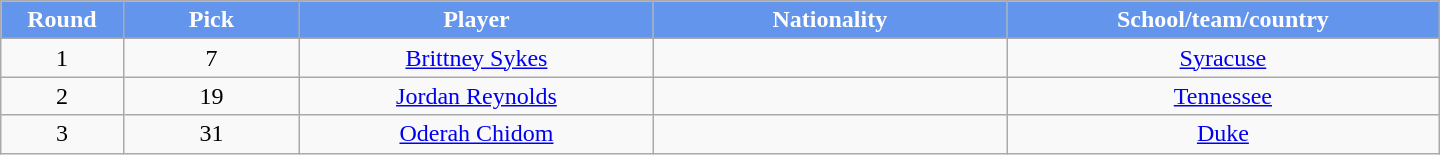<table class="wikitable" style="text-align:center; width:60em">
<tr>
<th style="background:#6495ED; color:white;" width="2%">Round</th>
<th style="background:#6495ED; color:white;" width="5%">Pick</th>
<th style="background:#6495ED; color:white;" width="10%">Player</th>
<th style="background:#6495ED; color:white;" width="10%">Nationality</th>
<th style="background:#6495ED; color:white;" width="10%">School/team/country</th>
</tr>
<tr>
<td>1</td>
<td>7</td>
<td><a href='#'>Brittney Sykes</a></td>
<td></td>
<td><a href='#'>Syracuse</a></td>
</tr>
<tr>
<td>2</td>
<td>19</td>
<td><a href='#'>Jordan Reynolds</a></td>
<td></td>
<td><a href='#'>Tennessee</a></td>
</tr>
<tr>
<td>3</td>
<td>31</td>
<td><a href='#'>Oderah Chidom</a></td>
<td></td>
<td><a href='#'>Duke</a></td>
</tr>
</table>
